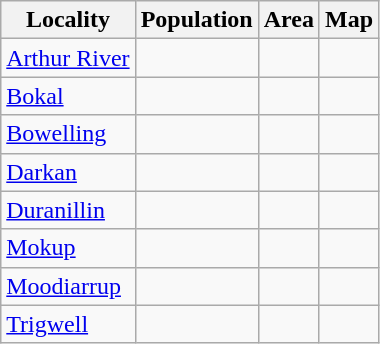<table class="wikitable sortable">
<tr>
<th>Locality</th>
<th data-sort-type=number>Population</th>
<th data-sort-type=number>Area</th>
<th>Map</th>
</tr>
<tr>
<td><a href='#'>Arthur River</a></td>
<td></td>
<td></td>
<td></td>
</tr>
<tr>
<td><a href='#'>Bokal</a></td>
<td></td>
<td></td>
<td></td>
</tr>
<tr>
<td><a href='#'>Bowelling</a></td>
<td></td>
<td></td>
<td></td>
</tr>
<tr>
<td><a href='#'>Darkan</a></td>
<td></td>
<td></td>
<td></td>
</tr>
<tr>
<td><a href='#'>Duranillin</a></td>
<td></td>
<td></td>
<td></td>
</tr>
<tr>
<td><a href='#'>Mokup</a></td>
<td></td>
<td></td>
<td></td>
</tr>
<tr>
<td><a href='#'>Moodiarrup</a></td>
<td></td>
<td></td>
<td></td>
</tr>
<tr>
<td><a href='#'>Trigwell</a></td>
<td></td>
<td></td>
<td></td>
</tr>
</table>
